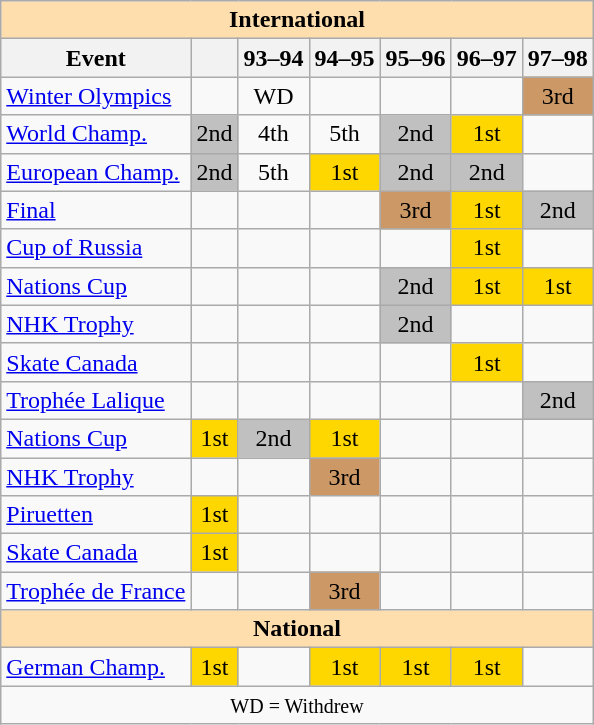<table class="wikitable" style="text-align:center">
<tr>
<th style="background-color: #ffdead; " colspan=7 align=center>International</th>
</tr>
<tr>
<th>Event</th>
<th></th>
<th>93–94</th>
<th>94–95</th>
<th>95–96</th>
<th>96–97</th>
<th>97–98</th>
</tr>
<tr>
<td align=left><a href='#'>Winter Olympics</a></td>
<td></td>
<td>WD</td>
<td></td>
<td></td>
<td></td>
<td bgcolor=cc9966>3rd</td>
</tr>
<tr>
<td align=left><a href='#'>World Champ.</a></td>
<td bgcolor=silver>2nd</td>
<td>4th</td>
<td>5th</td>
<td bgcolor=silver>2nd</td>
<td bgcolor=gold>1st</td>
<td></td>
</tr>
<tr>
<td align=left><a href='#'>European Champ.</a></td>
<td bgcolor=silver>2nd</td>
<td>5th</td>
<td bgcolor=gold>1st</td>
<td bgcolor=silver>2nd</td>
<td bgcolor=silver>2nd</td>
<td></td>
</tr>
<tr>
<td align=left> <a href='#'>Final</a></td>
<td></td>
<td></td>
<td></td>
<td bgcolor=cc9966>3rd</td>
<td bgcolor=gold>1st</td>
<td bgcolor=silver>2nd</td>
</tr>
<tr>
<td align=left> <a href='#'>Cup of Russia</a></td>
<td></td>
<td></td>
<td></td>
<td></td>
<td bgcolor=gold>1st</td>
<td></td>
</tr>
<tr>
<td align=left> <a href='#'>Nations Cup</a></td>
<td></td>
<td></td>
<td></td>
<td bgcolor=silver>2nd</td>
<td bgcolor=gold>1st</td>
<td bgcolor=gold>1st</td>
</tr>
<tr>
<td align=left> <a href='#'>NHK Trophy</a></td>
<td></td>
<td></td>
<td></td>
<td bgcolor=silver>2nd</td>
<td></td>
<td></td>
</tr>
<tr>
<td align=left> <a href='#'>Skate Canada</a></td>
<td></td>
<td></td>
<td></td>
<td></td>
<td bgcolor=gold>1st</td>
<td></td>
</tr>
<tr>
<td align=left> <a href='#'>Trophée Lalique</a></td>
<td></td>
<td></td>
<td></td>
<td></td>
<td></td>
<td bgcolor=silver>2nd</td>
</tr>
<tr>
<td align=left><a href='#'>Nations Cup</a></td>
<td bgcolor=gold>1st</td>
<td bgcolor=silver>2nd</td>
<td bgcolor=gold>1st</td>
<td></td>
<td></td>
<td></td>
</tr>
<tr>
<td align=left><a href='#'>NHK Trophy</a></td>
<td></td>
<td></td>
<td bgcolor=cc9966>3rd</td>
<td></td>
<td></td>
<td></td>
</tr>
<tr>
<td align=left><a href='#'>Piruetten</a></td>
<td bgcolor=gold>1st</td>
<td></td>
<td></td>
<td></td>
<td></td>
<td></td>
</tr>
<tr>
<td align=left><a href='#'>Skate Canada</a></td>
<td bgcolor=gold>1st</td>
<td></td>
<td></td>
<td></td>
<td></td>
<td></td>
</tr>
<tr>
<td align=left><a href='#'>Trophée de France</a></td>
<td></td>
<td></td>
<td bgcolor=cc9966>3rd</td>
<td></td>
<td></td>
<td></td>
</tr>
<tr>
<th style="background-color: #ffdead; " colspan=7 align=center>National</th>
</tr>
<tr>
<td align=left><a href='#'>German Champ.</a></td>
<td bgcolor=gold>1st</td>
<td></td>
<td bgcolor=gold>1st</td>
<td bgcolor=gold>1st</td>
<td bgcolor=gold>1st</td>
<td></td>
</tr>
<tr>
<td colspan=7 align=center><small> WD = Withdrew </small></td>
</tr>
</table>
